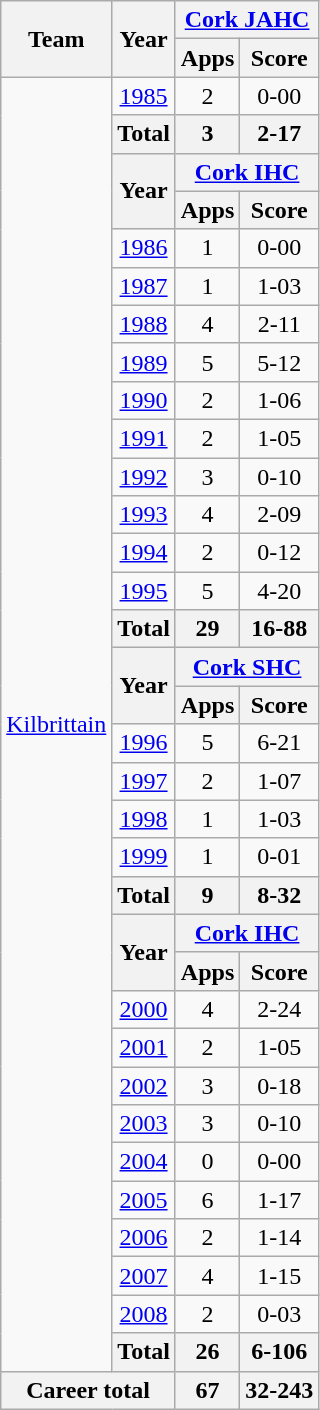<table class="wikitable" style="text-align:center">
<tr>
<th rowspan="2">Team</th>
<th rowspan="2">Year</th>
<th colspan="2"><a href='#'>Cork JAHC</a></th>
</tr>
<tr>
<th>Apps</th>
<th>Score</th>
</tr>
<tr>
<td rowspan="34"><a href='#'>Kilbrittain</a></td>
<td><a href='#'>1985</a></td>
<td>2</td>
<td>0-00</td>
</tr>
<tr>
<th>Total</th>
<th>3</th>
<th>2-17</th>
</tr>
<tr>
<th rowspan=2>Year</th>
<th colspan=2><a href='#'>Cork IHC</a></th>
</tr>
<tr>
<th>Apps</th>
<th>Score</th>
</tr>
<tr>
<td><a href='#'>1986</a></td>
<td>1</td>
<td>0-00</td>
</tr>
<tr>
<td><a href='#'>1987</a></td>
<td>1</td>
<td>1-03</td>
</tr>
<tr>
<td><a href='#'>1988</a></td>
<td>4</td>
<td>2-11</td>
</tr>
<tr>
<td><a href='#'>1989</a></td>
<td>5</td>
<td>5-12</td>
</tr>
<tr>
<td><a href='#'>1990</a></td>
<td>2</td>
<td>1-06</td>
</tr>
<tr>
<td><a href='#'>1991</a></td>
<td>2</td>
<td>1-05</td>
</tr>
<tr>
<td><a href='#'>1992</a></td>
<td>3</td>
<td>0-10</td>
</tr>
<tr>
<td><a href='#'>1993</a></td>
<td>4</td>
<td>2-09</td>
</tr>
<tr>
<td><a href='#'>1994</a></td>
<td>2</td>
<td>0-12</td>
</tr>
<tr>
<td><a href='#'>1995</a></td>
<td>5</td>
<td>4-20</td>
</tr>
<tr>
<th>Total</th>
<th>29</th>
<th>16-88</th>
</tr>
<tr>
<th rowspan=2>Year</th>
<th colspan=2><a href='#'>Cork SHC</a></th>
</tr>
<tr>
<th>Apps</th>
<th>Score</th>
</tr>
<tr>
<td><a href='#'>1996</a></td>
<td>5</td>
<td>6-21</td>
</tr>
<tr>
<td><a href='#'>1997</a></td>
<td>2</td>
<td>1-07</td>
</tr>
<tr>
<td><a href='#'>1998</a></td>
<td>1</td>
<td>1-03</td>
</tr>
<tr>
<td><a href='#'>1999</a></td>
<td>1</td>
<td>0-01</td>
</tr>
<tr>
<th>Total</th>
<th>9</th>
<th>8-32</th>
</tr>
<tr>
<th rowspan=2>Year</th>
<th colspan=2><a href='#'>Cork IHC</a></th>
</tr>
<tr>
<th>Apps</th>
<th>Score</th>
</tr>
<tr>
<td><a href='#'>2000</a></td>
<td>4</td>
<td>2-24</td>
</tr>
<tr>
<td><a href='#'>2001</a></td>
<td>2</td>
<td>1-05</td>
</tr>
<tr>
<td><a href='#'>2002</a></td>
<td>3</td>
<td>0-18</td>
</tr>
<tr>
<td><a href='#'>2003</a></td>
<td>3</td>
<td>0-10</td>
</tr>
<tr>
<td><a href='#'>2004</a></td>
<td>0</td>
<td>0-00</td>
</tr>
<tr>
<td><a href='#'>2005</a></td>
<td>6</td>
<td>1-17</td>
</tr>
<tr>
<td><a href='#'>2006</a></td>
<td>2</td>
<td>1-14</td>
</tr>
<tr>
<td><a href='#'>2007</a></td>
<td>4</td>
<td>1-15</td>
</tr>
<tr>
<td><a href='#'>2008</a></td>
<td>2</td>
<td>0-03</td>
</tr>
<tr>
<th>Total</th>
<th>26</th>
<th>6-106</th>
</tr>
<tr>
<th colspan="2">Career total</th>
<th>67</th>
<th>32-243</th>
</tr>
</table>
